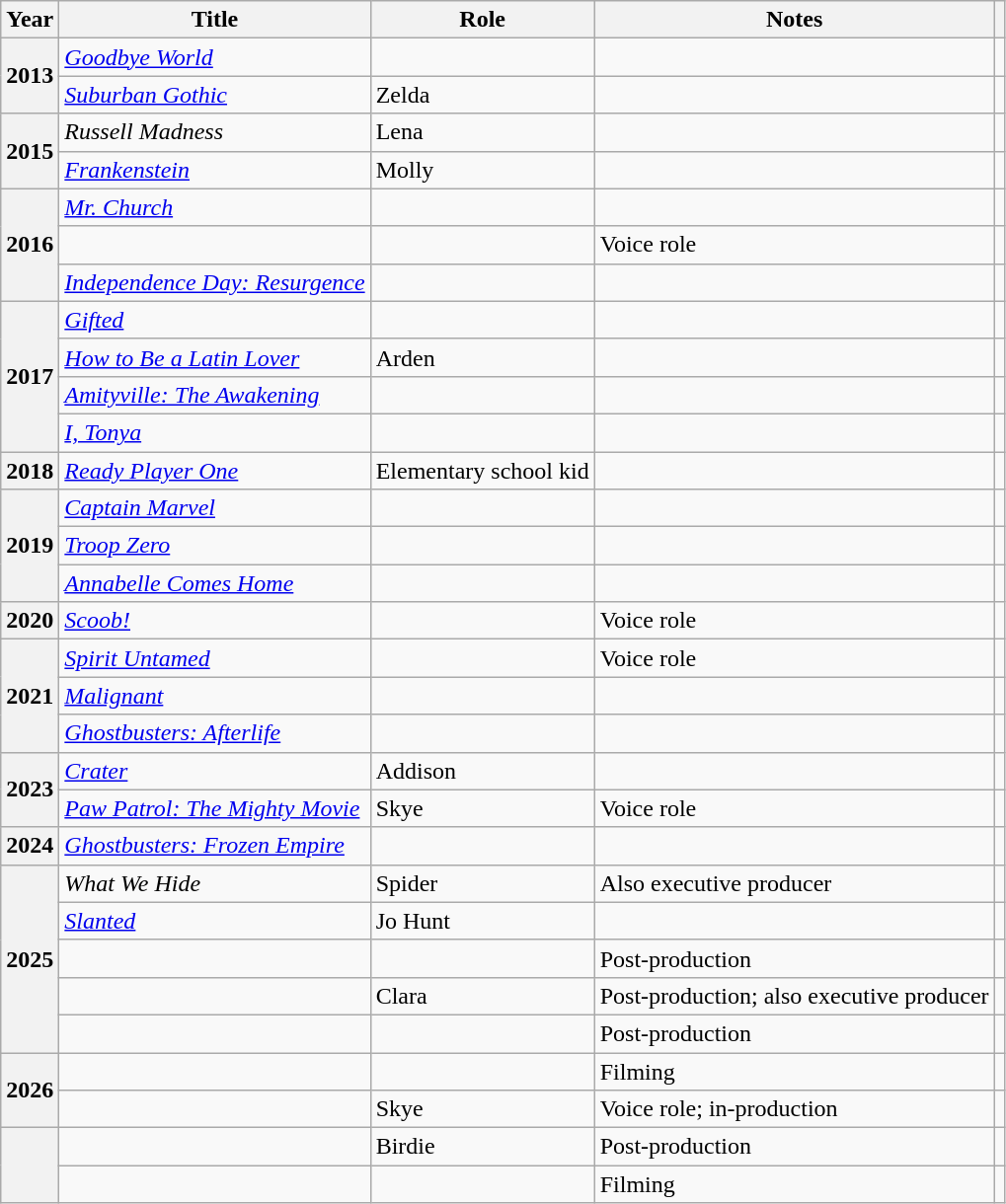<table class="wikitable plainrowheaders sortable">
<tr>
<th scope="col">Year</th>
<th scope="col">Title</th>
<th scope="col">Role</th>
<th scope="col" class="unsortable">Notes</th>
<th scope="col" class="unsortable"></th>
</tr>
<tr>
<th scope="rowgroup" rowspan="2">2013</th>
<td><em><a href='#'>Goodbye World</a></em></td>
<td></td>
<td></td>
<td></td>
</tr>
<tr>
<td><em><a href='#'>Suburban Gothic</a></em></td>
<td>Zelda</td>
<td></td>
<td></td>
</tr>
<tr>
<th scope="rowgroup" rowspan="2">2015</th>
<td><em>Russell Madness</em></td>
<td>Lena</td>
<td></td>
<td></td>
</tr>
<tr>
<td><em><a href='#'>Frankenstein</a></em></td>
<td>Molly</td>
<td></td>
<td></td>
</tr>
<tr>
<th scope="rowgroup" rowspan="3">2016</th>
<td><em><a href='#'>Mr. Church</a></em></td>
<td></td>
<td></td>
<td></td>
</tr>
<tr>
<td></td>
<td></td>
<td>Voice role</td>
<td></td>
</tr>
<tr>
<td><em><a href='#'>Independence Day: Resurgence</a></em></td>
<td></td>
<td></td>
<td></td>
</tr>
<tr>
<th scope="rowgroup" rowspan="4">2017</th>
<td><em><a href='#'>Gifted</a></em></td>
<td></td>
<td></td>
<td></td>
</tr>
<tr>
<td><em><a href='#'>How to Be a Latin Lover</a></em></td>
<td>Arden</td>
<td></td>
<td></td>
</tr>
<tr>
<td><em><a href='#'>Amityville: The Awakening</a></em></td>
<td></td>
<td></td>
<td></td>
</tr>
<tr>
<td><em><a href='#'>I, Tonya</a></em></td>
<td></td>
<td></td>
<td></td>
</tr>
<tr>
<th scope="row">2018</th>
<td><em><a href='#'>Ready Player One</a></em></td>
<td>Elementary school kid</td>
<td></td>
<td></td>
</tr>
<tr>
<th scope="rowgroup" rowspan="3">2019</th>
<td><em><a href='#'>Captain Marvel</a></em></td>
<td></td>
<td></td>
<td></td>
</tr>
<tr>
<td><em><a href='#'>Troop Zero</a></em></td>
<td></td>
<td></td>
<td></td>
</tr>
<tr>
<td><em><a href='#'>Annabelle Comes Home</a></em></td>
<td></td>
<td></td>
<td></td>
</tr>
<tr>
<th scope="row">2020</th>
<td><em><a href='#'>Scoob!</a></em></td>
<td></td>
<td>Voice role</td>
<td></td>
</tr>
<tr>
<th scope="rowgroup" rowspan="3">2021</th>
<td><em><a href='#'>Spirit Untamed</a></em></td>
<td></td>
<td>Voice role</td>
<td></td>
</tr>
<tr>
<td><em><a href='#'>Malignant</a></em></td>
<td></td>
<td></td>
<td></td>
</tr>
<tr>
<td><em><a href='#'>Ghostbusters: Afterlife</a></em></td>
<td></td>
<td></td>
<td></td>
</tr>
<tr>
<th scope="rowgroup" rowspan="2">2023</th>
<td><em><a href='#'>Crater</a></em></td>
<td>Addison</td>
<td></td>
<td></td>
</tr>
<tr>
<td><em><a href='#'>Paw Patrol: The Mighty Movie</a></em></td>
<td>Skye</td>
<td>Voice role</td>
<td></td>
</tr>
<tr>
<th scope="row">2024</th>
<td><em><a href='#'>Ghostbusters: Frozen Empire</a></em></td>
<td></td>
<td></td>
<td></td>
</tr>
<tr>
<th rowspan="5" scope="rowgroup">2025</th>
<td><em>What We Hide</em></td>
<td>Spider</td>
<td>Also executive producer</td>
<td></td>
</tr>
<tr>
<td><em><a href='#'>Slanted</a></em></td>
<td>Jo Hunt</td>
<td></td>
<td></td>
</tr>
<tr>
<td></td>
<td></td>
<td>Post-production</td>
<td></td>
</tr>
<tr>
<td></td>
<td>Clara</td>
<td>Post-production; also executive producer</td>
<td></td>
</tr>
<tr>
<td></td>
<td></td>
<td>Post-production</td>
<td></td>
</tr>
<tr>
<th rowspan="2" scope="row">2026</th>
<td></td>
<td></td>
<td>Filming</td>
<td></td>
</tr>
<tr>
<td></td>
<td>Skye</td>
<td>Voice role; in-production</td>
<td></td>
</tr>
<tr>
<th scope="rowgroup" rowspan="2"></th>
<td></td>
<td>Birdie</td>
<td>Post-production</td>
<td></td>
</tr>
<tr>
<td></td>
<td></td>
<td>Filming</td>
<td></td>
</tr>
</table>
